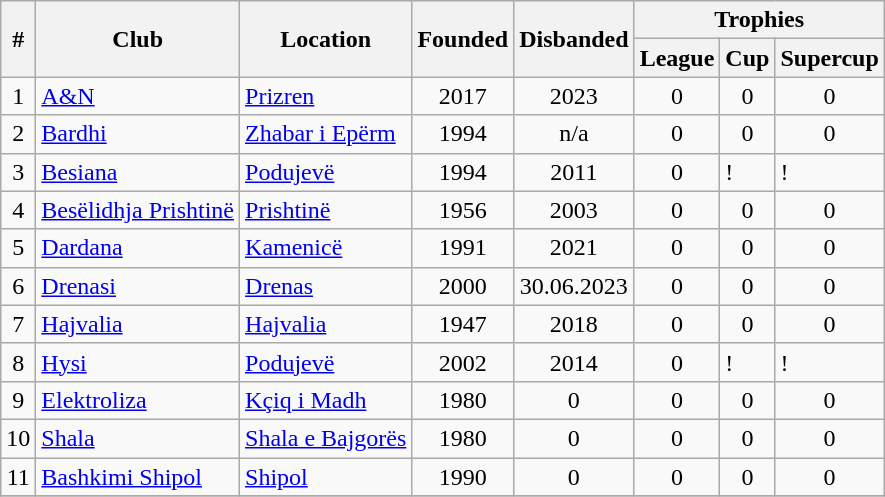<table class="wikitable sortable">
<tr>
<th rowspan="2">#</th>
<th rowspan="2">Club</th>
<th rowspan="2">Location</th>
<th rowspan="2">Founded</th>
<th rowspan="2">Disbanded</th>
<th colspan="3">Trophies</th>
</tr>
<tr>
<th>League</th>
<th>Cup</th>
<th>Supercup</th>
</tr>
<tr>
<td align=center>1</td>
<td><a href='#'>A&N</a></td>
<td><a href='#'>Prizren</a></td>
<td align=center>2017</td>
<td align=center>2023</td>
<td align=center>0</td>
<td align=center>0</td>
<td align=center>0</td>
</tr>
<tr>
<td align=center>2</td>
<td><a href='#'>Bardhi</a></td>
<td><a href='#'>Zhabar i Epërm</a></td>
<td align=center>1994</td>
<td align=center>n/a</td>
<td align=center>0</td>
<td align=center>0</td>
<td align=center>0</td>
</tr>
<tr>
<td align=center>3</td>
<td><a href='#'>Besiana</a></td>
<td><a href='#'>Podujevë</a></td>
<td align=center>1994</td>
<td align=center>2011</td>
<td align=center>0</td>
<td>! </td>
<td>! </td>
</tr>
<tr>
<td align=center>4</td>
<td><a href='#'>Besëlidhja Prishtinë</a></td>
<td><a href='#'>Prishtinë</a></td>
<td align=center>1956</td>
<td align=center>2003</td>
<td align=center>0</td>
<td align=center>0</td>
<td align=center>0</td>
</tr>
<tr>
<td align=center>5</td>
<td><a href='#'>Dardana</a></td>
<td><a href='#'>Kamenicë</a></td>
<td align=center>1991</td>
<td align=center>2021</td>
<td align=center>0</td>
<td align=center>0</td>
<td align=center>0</td>
</tr>
<tr>
<td align=center>6</td>
<td><a href='#'>Drenasi</a></td>
<td><a href='#'>Drenas</a></td>
<td align=center>2000</td>
<td align=center>30.06.2023</td>
<td align=center>0</td>
<td align=center>0</td>
<td align=center>0</td>
</tr>
<tr>
<td align=center>7</td>
<td><a href='#'>Hajvalia</a></td>
<td><a href='#'>Hajvalia</a></td>
<td align=center>1947</td>
<td align=center>2018</td>
<td align=center>0</td>
<td align=center>0</td>
<td align=center>0</td>
</tr>
<tr>
<td align=center>8</td>
<td><a href='#'>Hysi</a></td>
<td><a href='#'>Podujevë</a></td>
<td align=center>2002</td>
<td align=center>2014</td>
<td align=center>0</td>
<td>! </td>
<td>! </td>
</tr>
<tr>
<td align=center>9</td>
<td><a href='#'>Elektroliza</a></td>
<td><a href='#'>Kçiq i Madh</a></td>
<td align=center>1980</td>
<td align=center>0</td>
<td align=center>0</td>
<td align=center>0</td>
<td align=center>0</td>
</tr>
<tr>
<td align=center>10</td>
<td><a href='#'>Shala</a></td>
<td><a href='#'>Shala e Bajgorës</a></td>
<td align=center>1980</td>
<td align=center>0</td>
<td align=center>0</td>
<td align=center>0</td>
<td align=center>0</td>
</tr>
<tr>
<td align=center>11</td>
<td><a href='#'>Bashkimi Shipol</a></td>
<td><a href='#'>Shipol</a></td>
<td align=center>1990</td>
<td align=center>0</td>
<td align=center>0</td>
<td align=center>0</td>
<td align=center>0</td>
</tr>
<tr>
</tr>
</table>
